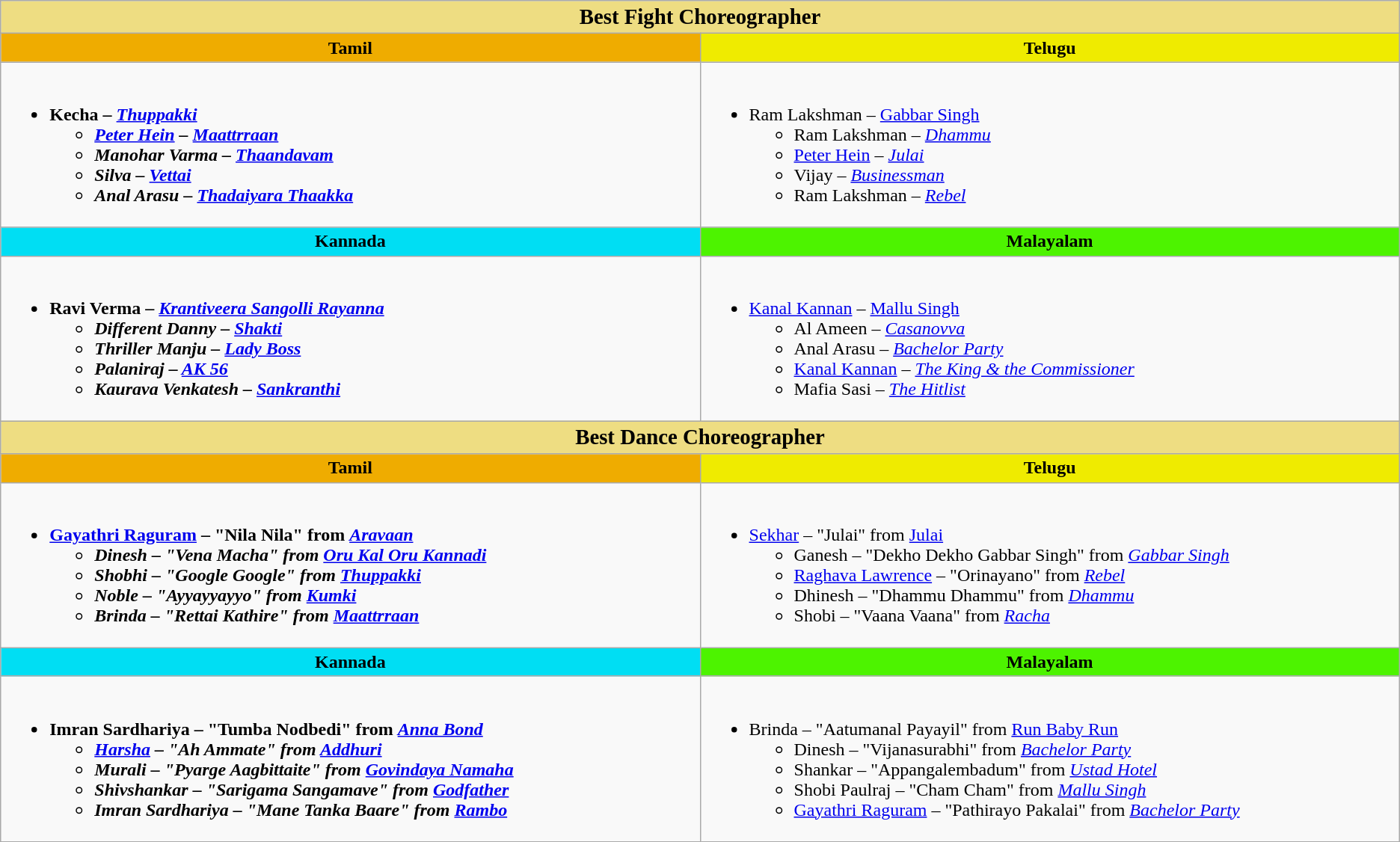<table class="wikitable" |>
<tr>
<th colspan="2" ! style="background:#eedd82; width:3000px; text-align:center;"><big><strong>Best Fight Choreographer</strong></big></th>
</tr>
<tr>
<th ! style="background:#efac00; width:50%; text-align:center;">Tamil</th>
<th ! style="background:#efeb00; text-align:center;">Telugu</th>
</tr>
<tr>
<td valign="top"><br><ul><li><strong>Kecha – <em><a href='#'>Thuppakki</a><strong><em><ul><li><a href='#'>Peter Hein</a> – </em><a href='#'>Maattrraan</a><em></li><li>Manohar Varma – </em><a href='#'>Thaandavam</a><em></li><li>Silva – </em><a href='#'>Vettai</a><em></li><li>Anal Arasu – </em><a href='#'>Thadaiyara Thaakka</a><em></li></ul></li></ul></td>
<td valign="top"><br><ul><li></strong>Ram Lakshman – </em><a href='#'>Gabbar Singh</a></em></strong><ul><li>Ram Lakshman – <em><a href='#'>Dhammu</a></em></li><li><a href='#'>Peter Hein</a> – <em><a href='#'>Julai</a></em></li><li>Vijay – <em><a href='#'>Businessman</a></em></li><li>Ram Lakshman – <em><a href='#'>Rebel</a></em></li></ul></li></ul></td>
</tr>
<tr>
<th ! style="background:#00def3; text-align:center;">Kannada</th>
<th ! style="background:#4df300; text-align:center;">Malayalam</th>
</tr>
<tr>
<td><br><ul><li><strong>Ravi Verma – <em><a href='#'>Krantiveera Sangolli Rayanna</a><strong><em><ul><li>Different Danny – </em><a href='#'>Shakti</a><em></li><li>Thriller Manju – </em><a href='#'>Lady Boss</a><em></li><li>Palaniraj – </em><a href='#'>AK 56</a><em></li><li>Kaurava Venkatesh – </em><a href='#'>Sankranthi</a><em></li></ul></li></ul></td>
<td><br><ul><li></strong><a href='#'>Kanal Kannan</a> – </em><a href='#'>Mallu Singh</a></em></strong><ul><li>Al Ameen – <em><a href='#'>Casanovva</a></em></li><li>Anal Arasu – <em><a href='#'>Bachelor Party</a></em></li><li><a href='#'>Kanal Kannan</a> – <em><a href='#'>The King & the Commissioner</a></em></li><li>Mafia Sasi – <em><a href='#'>The Hitlist</a></em></li></ul></li></ul></td>
</tr>
<tr>
<th colspan="2" ! style="background:#eedd82; width:3000px; text-align:center;"><big><strong>Best Dance Choreographer</strong></big></th>
</tr>
<tr>
<th ! style="background:#efac00; text-align:center;">Tamil</th>
<th ! style="background:#efeb00; text-align:center;">Telugu</th>
</tr>
<tr>
<td valign="top"><br><ul><li><strong><a href='#'>Gayathri Raguram</a> – "Nila Nila" from <em><a href='#'>Aravaan</a><strong><em><ul><li>Dinesh – "Vena Macha" from </em><a href='#'>Oru Kal Oru Kannadi</a><em></li><li>Shobhi – "Google Google" from </em><a href='#'>Thuppakki</a><em></li><li>Noble – "Ayyayyayyo" from </em><a href='#'>Kumki</a><em></li><li>Brinda – "Rettai Kathire" from </em><a href='#'>Maattrraan</a><em></li></ul></li></ul></td>
<td valign="top"><br><ul><li></strong><a href='#'>Sekhar</a> – "Julai" from </em><a href='#'>Julai</a></em></strong><ul><li>Ganesh – "Dekho Dekho Gabbar Singh" from <em><a href='#'>Gabbar Singh</a></em></li><li><a href='#'>Raghava Lawrence</a> – "Orinayano" from <em><a href='#'>Rebel</a></em></li><li>Dhinesh – "Dhammu Dhammu" from <em><a href='#'>Dhammu</a></em></li><li>Shobi – "Vaana Vaana" from <em><a href='#'>Racha</a></em></li></ul></li></ul></td>
</tr>
<tr>
<th ! style="background:#00def3; text-align:center;">Kannada</th>
<th ! style="background:#4df300; text-align:center;">Malayalam</th>
</tr>
<tr>
<td><br><ul><li><strong>Imran Sardhariya – "Tumba Nodbedi" from <em><a href='#'>Anna Bond</a><strong><em><ul><li><a href='#'>Harsha</a> – "Ah Ammate" from </em><a href='#'>Addhuri</a><em></li><li>Murali – "Pyarge Aagbittaite" from </em><a href='#'>Govindaya Namaha</a><em></li><li>Shivshankar – "Sarigama Sangamave" from </em><a href='#'>Godfather</a><em></li><li>Imran Sardhariya – "Mane Tanka Baare" from </em><a href='#'>Rambo</a><em></li></ul></li></ul></td>
<td><br><ul><li></strong>Brinda – "Aatumanal Payayil" from </em><a href='#'>Run Baby Run</a></em></strong><ul><li>Dinesh – "Vijanasurabhi" from <em><a href='#'>Bachelor Party</a></em></li><li>Shankar – "Appangalembadum" from <em><a href='#'>Ustad Hotel</a></em></li><li>Shobi Paulraj – "Cham Cham" from <em><a href='#'>Mallu Singh</a></em></li><li><a href='#'>Gayathri Raguram</a> – "Pathirayo Pakalai" from <em><a href='#'>Bachelor Party</a></em></li></ul></li></ul></td>
</tr>
</table>
